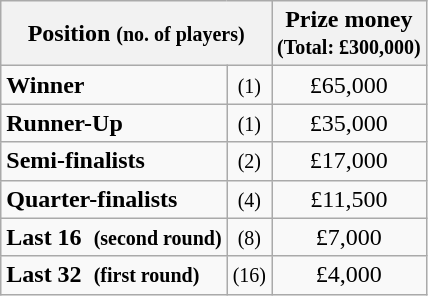<table class="wikitable">
<tr>
<th colspan=2>Position <small>(no. of players)</small></th>
<th>Prize money<br><small>(Total: £300,000)</small></th>
</tr>
<tr>
<td><strong>Winner</strong></td>
<td align=center><small>(1)</small></td>
<td align=center>£65,000</td>
</tr>
<tr>
<td><strong>Runner-Up</strong></td>
<td align=center><small>(1)</small></td>
<td align=center>£35,000</td>
</tr>
<tr>
<td><strong>Semi-finalists</strong></td>
<td align=center><small>(2)</small></td>
<td align=center>£17,000</td>
</tr>
<tr>
<td><strong>Quarter-finalists</strong></td>
<td align=center><small>(4)</small></td>
<td align=center>£11,500</td>
</tr>
<tr>
<td><strong>Last 16  <small>(second round)</small></strong></td>
<td align=center><small>(8)</small></td>
<td align=center>£7,000</td>
</tr>
<tr>
<td><strong>Last 32  <small>(first round)</small></strong></td>
<td align=center><small>(16)</small></td>
<td align=center>£4,000</td>
</tr>
</table>
